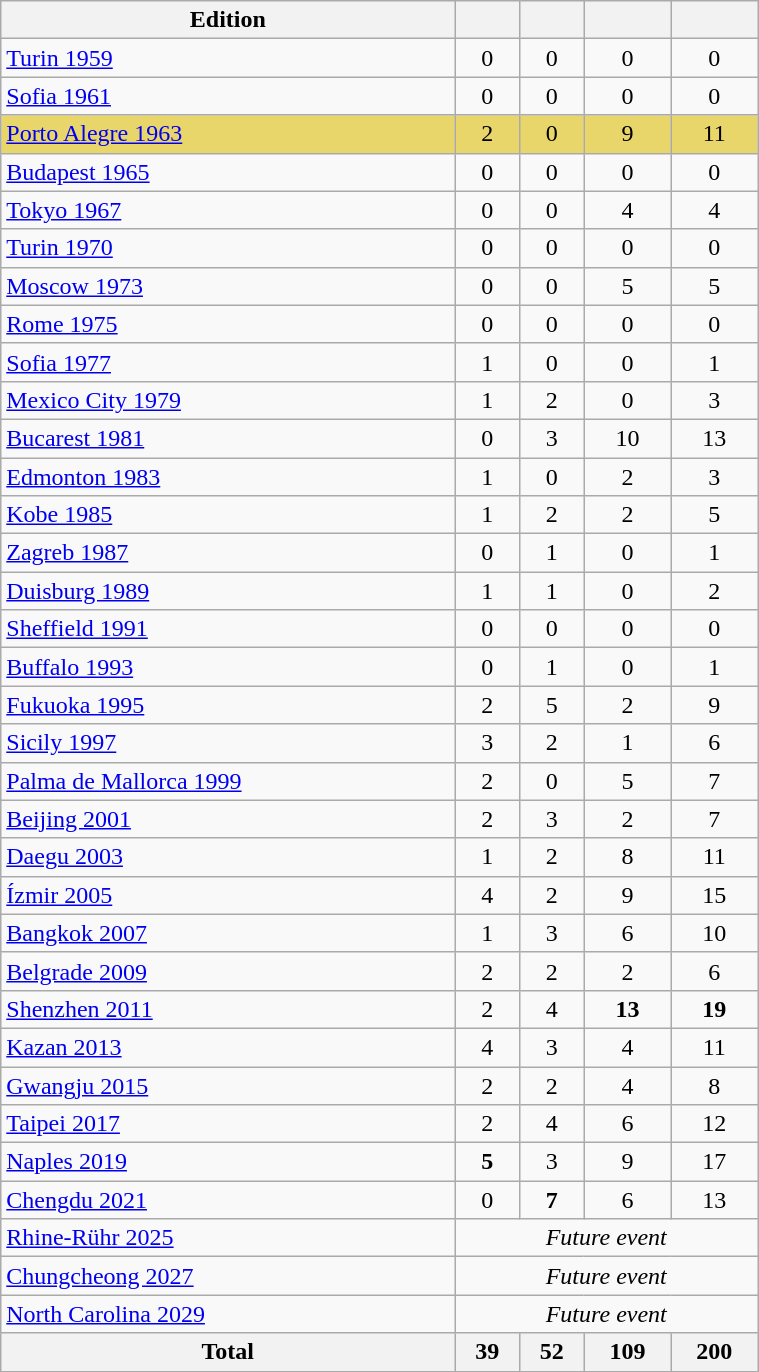<table class="wikitable" width=40% style="font-size:100%; text-align:center;">
<tr>
<th>Edition</th>
<th></th>
<th></th>
<th></th>
<th></th>
</tr>
<tr>
<td align=left> <a href='#'>Turin 1959</a></td>
<td>0</td>
<td>0</td>
<td>0</td>
<td>0</td>
</tr>
<tr>
<td align=left> <a href='#'>Sofia 1961</a></td>
<td>0</td>
<td>0</td>
<td>0</td>
<td>0</td>
</tr>
<tr bgcolor=#E9D66B>
<td align=left> <a href='#'>Porto Alegre 1963</a></td>
<td>2</td>
<td>0</td>
<td>9</td>
<td>11</td>
</tr>
<tr>
<td align=left> <a href='#'>Budapest 1965</a></td>
<td>0</td>
<td>0</td>
<td>0</td>
<td>0</td>
</tr>
<tr>
<td align=left> <a href='#'>Tokyo 1967</a></td>
<td>0</td>
<td>0</td>
<td>4</td>
<td>4</td>
</tr>
<tr>
<td align=left> <a href='#'>Turin 1970</a></td>
<td>0</td>
<td>0</td>
<td>0</td>
<td>0</td>
</tr>
<tr>
<td align=left> <a href='#'>Moscow 1973</a></td>
<td>0</td>
<td>0</td>
<td>5</td>
<td>5</td>
</tr>
<tr>
<td align=left> <a href='#'>Rome 1975</a></td>
<td>0</td>
<td>0</td>
<td>0</td>
<td>0</td>
</tr>
<tr>
<td align=left> <a href='#'>Sofia 1977</a></td>
<td>1</td>
<td>0</td>
<td>0</td>
<td>1</td>
</tr>
<tr>
<td align=left> <a href='#'>Mexico City 1979</a></td>
<td>1</td>
<td>2</td>
<td>0</td>
<td>3</td>
</tr>
<tr>
<td align=left> <a href='#'>Bucarest 1981</a></td>
<td>0</td>
<td>3</td>
<td>10</td>
<td>13</td>
</tr>
<tr>
<td align=left> <a href='#'>Edmonton 1983</a></td>
<td>1</td>
<td>0</td>
<td>2</td>
<td>3</td>
</tr>
<tr>
<td align=left> <a href='#'>Kobe 1985</a></td>
<td>1</td>
<td>2</td>
<td>2</td>
<td>5</td>
</tr>
<tr>
<td align=left> <a href='#'>Zagreb 1987</a></td>
<td>0</td>
<td>1</td>
<td>0</td>
<td>1</td>
</tr>
<tr>
<td align=left> <a href='#'>Duisburg 1989</a></td>
<td>1</td>
<td>1</td>
<td>0</td>
<td>2</td>
</tr>
<tr>
<td align=left> <a href='#'>Sheffield 1991</a></td>
<td>0</td>
<td>0</td>
<td>0</td>
<td>0</td>
</tr>
<tr>
<td align=left> <a href='#'>Buffalo 1993</a></td>
<td>0</td>
<td>1</td>
<td>0</td>
<td>1</td>
</tr>
<tr>
<td align=left> <a href='#'>Fukuoka 1995</a></td>
<td>2</td>
<td>5</td>
<td>2</td>
<td>9</td>
</tr>
<tr>
<td align=left> <a href='#'>Sicily 1997</a></td>
<td>3</td>
<td>2</td>
<td>1</td>
<td>6</td>
</tr>
<tr>
<td align=left> <a href='#'>Palma de Mallorca 1999</a></td>
<td>2</td>
<td>0</td>
<td>5</td>
<td>7</td>
</tr>
<tr>
<td align=left> <a href='#'>Beijing 2001</a></td>
<td>2</td>
<td>3</td>
<td>2</td>
<td>7</td>
</tr>
<tr>
<td align=left> <a href='#'>Daegu 2003</a></td>
<td>1</td>
<td>2</td>
<td>8</td>
<td>11</td>
</tr>
<tr>
<td align=left> <a href='#'>Ízmir 2005</a></td>
<td>4</td>
<td>2</td>
<td>9</td>
<td>15</td>
</tr>
<tr>
<td align=left> <a href='#'>Bangkok 2007</a></td>
<td>1</td>
<td>3</td>
<td>6</td>
<td>10</td>
</tr>
<tr>
<td align=left> <a href='#'>Belgrade 2009</a></td>
<td>2</td>
<td>2</td>
<td>2</td>
<td>6</td>
</tr>
<tr>
<td align=left> <a href='#'>Shenzhen 2011</a></td>
<td>2</td>
<td>4</td>
<td><strong>13</strong></td>
<td><strong>19</strong></td>
</tr>
<tr>
<td align=left> <a href='#'>Kazan 2013</a></td>
<td>4</td>
<td>3</td>
<td>4</td>
<td>11</td>
</tr>
<tr>
<td align=left> <a href='#'>Gwangju 2015</a></td>
<td>2</td>
<td>2</td>
<td>4</td>
<td>8</td>
</tr>
<tr>
<td align=left> <a href='#'>Taipei 2017</a></td>
<td>2</td>
<td>4</td>
<td>6</td>
<td>12</td>
</tr>
<tr>
<td align=left> <a href='#'>Naples 2019</a></td>
<td><strong>5</strong></td>
<td>3</td>
<td>9</td>
<td>17</td>
</tr>
<tr>
<td align=left> <a href='#'>Chengdu 2021</a></td>
<td>0</td>
<td><strong>7</strong></td>
<td>6</td>
<td>13</td>
</tr>
<tr>
<td align=left> <a href='#'>Rhine-Rühr 2025</a></td>
<td colspan=4 align=center><em>Future event</em></td>
</tr>
<tr>
<td align=left> <a href='#'>Chungcheong 2027</a></td>
<td colspan=4 align=center><em>Future event</em></td>
</tr>
<tr>
<td align=left> <a href='#'>North Carolina 2029</a></td>
<td colspan=4 align=center><em>Future event</em></td>
</tr>
<tr>
<th align-right>Total</th>
<th>39</th>
<th>52</th>
<th>109</th>
<th>200</th>
</tr>
</table>
